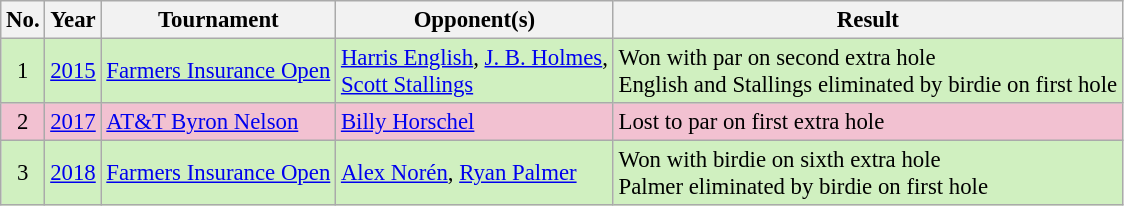<table class="wikitable" style="font-size:95%;">
<tr>
<th>No.</th>
<th>Year</th>
<th>Tournament</th>
<th>Opponent(s)</th>
<th>Result</th>
</tr>
<tr style="background:#D0F0C0;">
<td align=center>1</td>
<td><a href='#'>2015</a></td>
<td><a href='#'>Farmers Insurance Open</a></td>
<td> <a href='#'>Harris English</a>,  <a href='#'>J. B. Holmes</a>,<br> <a href='#'>Scott Stallings</a></td>
<td>Won with par on second extra hole<br>English and Stallings eliminated by birdie on first hole</td>
</tr>
<tr style="background:#F2C1D1;">
<td align=center>2</td>
<td><a href='#'>2017</a></td>
<td><a href='#'>AT&T Byron Nelson</a></td>
<td> <a href='#'>Billy Horschel</a></td>
<td>Lost to par on first extra hole</td>
</tr>
<tr style="background:#D0F0C0;">
<td align=center>3</td>
<td><a href='#'>2018</a></td>
<td><a href='#'>Farmers Insurance Open</a></td>
<td> <a href='#'>Alex Norén</a>,  <a href='#'>Ryan Palmer</a></td>
<td>Won with birdie on sixth extra hole<br>Palmer eliminated by birdie on first hole</td>
</tr>
</table>
